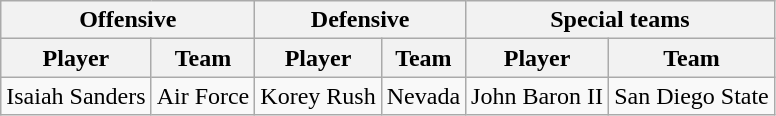<table class="wikitable">
<tr>
<th colspan="2">Offensive</th>
<th colspan="2">Defensive</th>
<th colspan="2">Special teams</th>
</tr>
<tr>
<th>Player</th>
<th>Team</th>
<th>Player</th>
<th>Team</th>
<th>Player</th>
<th>Team</th>
</tr>
<tr>
<td>Isaiah Sanders</td>
<td>Air Force</td>
<td>Korey Rush</td>
<td>Nevada</td>
<td>John Baron II</td>
<td>San Diego State</td>
</tr>
</table>
